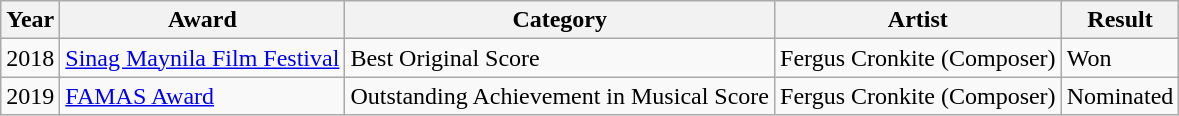<table class="wikitable">
<tr>
<th>Year</th>
<th>Award</th>
<th>Category</th>
<th>Artist</th>
<th>Result</th>
</tr>
<tr>
<td>2018</td>
<td><a href='#'>Sinag Maynila Film Festival</a></td>
<td>Best Original Score</td>
<td>Fergus Cronkite (Composer)</td>
<td>Won</td>
</tr>
<tr>
<td>2019</td>
<td><a href='#'>FAMAS Award</a></td>
<td>Outstanding Achievement in Musical Score</td>
<td>Fergus Cronkite (Composer)</td>
<td>Nominated</td>
</tr>
</table>
